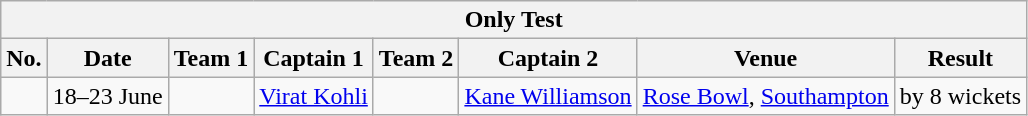<table class="wikitable">
<tr>
<th colspan="9">Only Test</th>
</tr>
<tr>
<th>No.</th>
<th>Date</th>
<th>Team 1</th>
<th>Captain 1</th>
<th>Team 2</th>
<th>Captain 2</th>
<th>Venue</th>
<th>Result</th>
</tr>
<tr>
<td></td>
<td>18–23 June</td>
<td></td>
<td><a href='#'>Virat Kohli</a></td>
<td></td>
<td><a href='#'>Kane Williamson</a></td>
<td><a href='#'>Rose Bowl</a>, <a href='#'>Southampton</a></td>
<td> by 8 wickets</td>
</tr>
</table>
